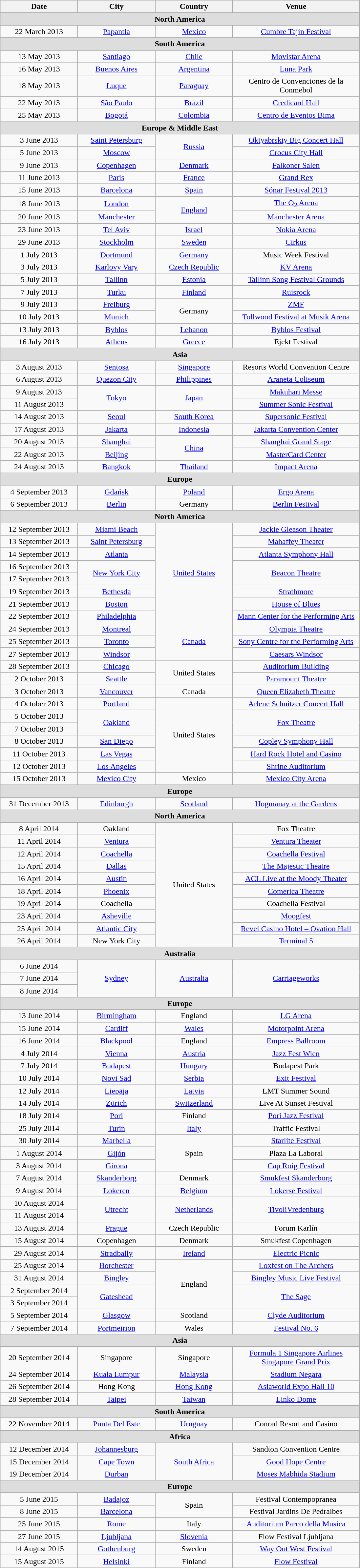<table class="wikitable" style="text-align:center">
<tr>
<th style="width:150px;">Date</th>
<th style="width:150px;">City</th>
<th style="width:150px;">Country</th>
<th style="width:250px;">Venue</th>
</tr>
<tr bgcolor="#DDDDDD">
<td colspan=4><strong>North America</strong></td>
</tr>
<tr>
<td>22 March 2013</td>
<td><a href='#'>Papantla</a></td>
<td><a href='#'>Mexico</a></td>
<td><a href='#'>Cumbre Tajín Festival</a></td>
</tr>
<tr bgcolor="#DDDDDD">
<td colspan=4><strong>South America</strong></td>
</tr>
<tr>
<td>13 May 2013</td>
<td><a href='#'>Santiago</a></td>
<td><a href='#'>Chile</a></td>
<td><a href='#'>Movistar Arena</a></td>
</tr>
<tr>
<td>16 May 2013</td>
<td><a href='#'>Buenos Aires</a></td>
<td><a href='#'>Argentina</a></td>
<td><a href='#'>Luna Park</a></td>
</tr>
<tr>
<td>18 May 2013</td>
<td><a href='#'>Luque</a></td>
<td><a href='#'>Paraguay</a></td>
<td>Centro de Convenciones de la Conmebol</td>
</tr>
<tr>
<td>22 May 2013</td>
<td><a href='#'>São Paulo</a></td>
<td><a href='#'>Brazil</a></td>
<td><a href='#'>Credicard Hall</a></td>
</tr>
<tr>
<td>25 May 2013</td>
<td><a href='#'>Bogotá</a></td>
<td><a href='#'>Colombia</a></td>
<td><a href='#'>Centro de Eventos Bima</a></td>
</tr>
<tr bgcolor="#DDDDDD">
<td colspan=4><strong>Europe & Middle East</strong></td>
</tr>
<tr>
<td>3 June 2013</td>
<td><a href='#'>Saint Petersburg</a></td>
<td rowspan="2"><a href='#'>Russia</a></td>
<td><a href='#'>Oktyabrskiy Big Concert Hall</a></td>
</tr>
<tr>
<td>5 June 2013</td>
<td><a href='#'>Moscow</a></td>
<td><a href='#'>Crocus City Hall</a></td>
</tr>
<tr>
<td>9 June 2013</td>
<td><a href='#'>Copenhagen</a></td>
<td><a href='#'>Denmark</a></td>
<td><a href='#'>Falkoner Salen</a></td>
</tr>
<tr>
<td>11 June 2013</td>
<td><a href='#'>Paris</a></td>
<td><a href='#'>France</a></td>
<td><a href='#'>Grand Rex</a></td>
</tr>
<tr>
<td>15 June 2013</td>
<td><a href='#'>Barcelona</a></td>
<td><a href='#'>Spain</a></td>
<td><a href='#'>Sónar Festival 2013</a></td>
</tr>
<tr>
<td>18 June 2013</td>
<td><a href='#'>London</a></td>
<td rowspan="2"><a href='#'>England</a></td>
<td><a href='#'>The O<sub>2</sub> Arena</a></td>
</tr>
<tr>
<td>20 June 2013</td>
<td><a href='#'>Manchester</a></td>
<td><a href='#'>Manchester Arena</a></td>
</tr>
<tr>
<td>23 June 2013</td>
<td><a href='#'>Tel Aviv</a></td>
<td><a href='#'>Israel</a></td>
<td><a href='#'>Nokia Arena</a></td>
</tr>
<tr>
<td>29 June 2013</td>
<td><a href='#'>Stockholm</a></td>
<td><a href='#'>Sweden</a></td>
<td><a href='#'>Cirkus</a></td>
</tr>
<tr>
<td>1 July 2013</td>
<td><a href='#'>Dortmund</a></td>
<td><a href='#'>Germany</a></td>
<td>Music Week Festival</td>
</tr>
<tr>
<td>3 July 2013</td>
<td><a href='#'>Karlovy Vary</a></td>
<td><a href='#'>Czech Republic</a></td>
<td><a href='#'>KV Arena</a></td>
</tr>
<tr>
<td>5 July 2013</td>
<td><a href='#'>Tallinn</a></td>
<td><a href='#'>Estonia</a></td>
<td><a href='#'>Tallinn Song Festival Grounds</a></td>
</tr>
<tr>
<td>7 July 2013</td>
<td><a href='#'>Turku</a></td>
<td><a href='#'>Finland</a></td>
<td><a href='#'>Ruisrock</a></td>
</tr>
<tr>
<td>9 July 2013</td>
<td><a href='#'>Freiburg</a></td>
<td rowspan="2">Germany</td>
<td><a href='#'>ZMF</a></td>
</tr>
<tr>
<td>10 July 2013</td>
<td><a href='#'>Munich</a></td>
<td><a href='#'>Tollwood Festival at Musik Arena</a></td>
</tr>
<tr>
<td>13 July 2013</td>
<td><a href='#'>Byblos</a></td>
<td><a href='#'>Lebanon</a></td>
<td><a href='#'>Byblos Festival</a></td>
</tr>
<tr>
<td>16 July 2013</td>
<td><a href='#'>Athens</a></td>
<td><a href='#'>Greece</a></td>
<td>Ejekt Festival</td>
</tr>
<tr bgcolor="#DDDDDD">
<td colspan=4><strong>Asia</strong></td>
</tr>
<tr>
<td>3 August 2013</td>
<td><a href='#'>Sentosa</a></td>
<td><a href='#'>Singapore</a></td>
<td>Resorts World Convention Centre</td>
</tr>
<tr>
<td>6 August 2013</td>
<td><a href='#'>Quezon City</a></td>
<td><a href='#'>Philippines</a></td>
<td><a href='#'>Araneta Coliseum</a></td>
</tr>
<tr>
<td>9 August 2013</td>
<td rowspan="2"><a href='#'>Tokyo</a></td>
<td rowspan="2"><a href='#'>Japan</a></td>
<td><a href='#'>Makuhari Messe</a></td>
</tr>
<tr>
<td>11 August 2013</td>
<td><a href='#'>Summer Sonic Festival</a></td>
</tr>
<tr>
<td>14 August 2013</td>
<td><a href='#'>Seoul</a></td>
<td><a href='#'>South Korea</a></td>
<td><a href='#'>Supersonic Festival</a></td>
</tr>
<tr>
<td>17 August 2013</td>
<td><a href='#'>Jakarta</a></td>
<td><a href='#'>Indonesia</a></td>
<td><a href='#'>Jakarta Convention Center</a></td>
</tr>
<tr>
<td>20 August 2013</td>
<td><a href='#'>Shanghai</a></td>
<td rowspan="2"><a href='#'>China</a></td>
<td><a href='#'>Shanghai Grand Stage</a></td>
</tr>
<tr>
<td>22 August 2013</td>
<td><a href='#'>Beijing</a></td>
<td><a href='#'>MasterCard Center</a></td>
</tr>
<tr>
<td>24 August 2013</td>
<td><a href='#'>Bangkok</a></td>
<td><a href='#'>Thailand</a></td>
<td><a href='#'>Impact Arena</a></td>
</tr>
<tr bgcolor="#DDDDDD">
<td colspan=4><strong>Europe</strong></td>
</tr>
<tr>
<td>4 September 2013</td>
<td><a href='#'>Gdańsk</a></td>
<td><a href='#'>Poland</a></td>
<td><a href='#'>Ergo Arena</a></td>
</tr>
<tr>
<td>6 September 2013</td>
<td><a href='#'>Berlin</a></td>
<td>Germany</td>
<td><a href='#'>Berlin Festival</a></td>
</tr>
<tr bgcolor="#DDDDDD">
<td colspan=4><strong>North America</strong></td>
</tr>
<tr>
<td>12 September 2013</td>
<td><a href='#'>Miami Beach</a></td>
<td rowspan="8"><a href='#'>United States</a></td>
<td><a href='#'>Jackie Gleason Theater</a></td>
</tr>
<tr>
<td>13 September 2013</td>
<td><a href='#'>Saint Petersburg</a></td>
<td><a href='#'>Mahaffey Theater</a></td>
</tr>
<tr>
<td>14 September 2013</td>
<td><a href='#'>Atlanta</a></td>
<td><a href='#'>Atlanta Symphony Hall</a></td>
</tr>
<tr>
<td>16 September 2013</td>
<td rowspan="2"><a href='#'>New York City</a></td>
<td rowspan="2"><a href='#'>Beacon Theatre</a></td>
</tr>
<tr>
<td>17 September 2013</td>
</tr>
<tr>
<td>19 September 2013</td>
<td><a href='#'>Bethesda</a></td>
<td><a href='#'>Strathmore</a></td>
</tr>
<tr>
<td>21 September 2013</td>
<td><a href='#'>Boston</a></td>
<td><a href='#'>House of Blues</a></td>
</tr>
<tr>
<td>22 September 2013</td>
<td><a href='#'>Philadelphia</a></td>
<td><a href='#'>Mann Center for the Performing Arts</a></td>
</tr>
<tr>
<td>24 September 2013</td>
<td><a href='#'>Montreal</a></td>
<td rowspan="3"><a href='#'>Canada</a></td>
<td><a href='#'>Olympia Theatre</a></td>
</tr>
<tr>
<td>25 September 2013</td>
<td><a href='#'>Toronto</a></td>
<td><a href='#'>Sony Centre for the Performing Arts</a></td>
</tr>
<tr>
<td>27 September 2013</td>
<td><a href='#'>Windsor</a></td>
<td><a href='#'>Caesars Windsor</a></td>
</tr>
<tr>
<td>28 September 2013</td>
<td><a href='#'>Chicago</a></td>
<td rowspan="2">United States</td>
<td><a href='#'>Auditorium Building</a></td>
</tr>
<tr>
<td>2 October 2013</td>
<td><a href='#'>Seattle</a></td>
<td><a href='#'>Paramount Theatre</a></td>
</tr>
<tr>
<td>3 October 2013</td>
<td><a href='#'>Vancouver</a></td>
<td>Canada</td>
<td><a href='#'>Queen Elizabeth Theatre</a></td>
</tr>
<tr>
<td>4 October 2013</td>
<td><a href='#'>Portland</a></td>
<td rowspan="6">United States</td>
<td><a href='#'>Arlene Schnitzer Concert Hall</a></td>
</tr>
<tr>
<td>5 October 2013</td>
<td rowspan="2"><a href='#'>Oakland</a></td>
<td rowspan="2"><a href='#'>Fox Theatre</a></td>
</tr>
<tr>
<td>7 October 2013</td>
</tr>
<tr>
<td>8 October 2013</td>
<td><a href='#'>San Diego</a></td>
<td><a href='#'>Copley Symphony Hall</a></td>
</tr>
<tr>
<td>11 October 2013</td>
<td><a href='#'>Las Vegas</a></td>
<td><a href='#'>Hard Rock Hotel and Casino</a></td>
</tr>
<tr>
<td>12 October 2013</td>
<td><a href='#'>Los Angeles</a></td>
<td><a href='#'>Shrine Auditorium</a></td>
</tr>
<tr>
<td>15 October 2013</td>
<td><a href='#'>Mexico City</a></td>
<td>Mexico</td>
<td><a href='#'>Mexico City Arena</a></td>
</tr>
<tr bgcolor="#DDDDDD">
<td colspan=4><strong>Europe</strong></td>
</tr>
<tr>
<td>31 December 2013</td>
<td><a href='#'>Edinburgh</a></td>
<td><a href='#'>Scotland</a></td>
<td><a href='#'>Hogmanay at the Gardens</a></td>
</tr>
<tr bgcolor="#DDDDDD">
<td colspan=4><strong>North America</strong></td>
</tr>
<tr>
<td>8 April 2014</td>
<td>Oakland</td>
<td rowspan="10">United States</td>
<td>Fox Theatre</td>
</tr>
<tr>
<td>11 April 2014</td>
<td><a href='#'>Ventura</a></td>
<td><a href='#'>Ventura Theater</a></td>
</tr>
<tr>
<td>12 April 2014</td>
<td><a href='#'>Coachella</a></td>
<td><a href='#'>Coachella Festival</a></td>
</tr>
<tr>
<td>15 April 2014</td>
<td><a href='#'>Dallas</a></td>
<td><a href='#'>The Majestic Theatre</a></td>
</tr>
<tr>
<td>16 April 2014</td>
<td><a href='#'>Austin</a></td>
<td><a href='#'>ACL Live at the Moody Theater</a></td>
</tr>
<tr>
<td>18 April 2014</td>
<td><a href='#'>Phoenix</a></td>
<td><a href='#'>Comerica Theatre</a></td>
</tr>
<tr>
<td>19 April 2014</td>
<td>Coachella</td>
<td>Coachella Festival</td>
</tr>
<tr>
<td>23 April 2014</td>
<td><a href='#'>Asheville</a></td>
<td><a href='#'>Moogfest</a></td>
</tr>
<tr>
<td>25 April 2014</td>
<td><a href='#'>Atlantic City</a></td>
<td><a href='#'>Revel Casino Hotel – Ovation Hall</a></td>
</tr>
<tr>
<td>26 April 2014</td>
<td>New York City</td>
<td><a href='#'>Terminal 5</a></td>
</tr>
<tr bgcolor="#DDDDDD">
<td colspan=4><strong>Australia</strong></td>
</tr>
<tr>
<td>6 June 2014</td>
<td rowspan="3"><a href='#'>Sydney</a></td>
<td rowspan="3"><a href='#'>Australia</a></td>
<td rowspan="3"><a href='#'>Carriageworks</a></td>
</tr>
<tr>
<td>7 June 2014</td>
</tr>
<tr>
<td>8 June 2014</td>
</tr>
<tr bgcolor="#DDDDDD">
<td colspan=4><strong>Europe</strong></td>
</tr>
<tr>
<td>13 June 2014</td>
<td><a href='#'>Birmingham</a></td>
<td>England</td>
<td><a href='#'>LG Arena</a></td>
</tr>
<tr>
<td>15 June 2014</td>
<td><a href='#'>Cardiff</a></td>
<td><a href='#'>Wales</a></td>
<td><a href='#'>Motorpoint Arena</a></td>
</tr>
<tr>
<td>16 June 2014</td>
<td><a href='#'>Blackpool</a></td>
<td>England</td>
<td><a href='#'>Empress Ballroom</a></td>
</tr>
<tr>
<td>4 July 2014</td>
<td><a href='#'>Vienna</a></td>
<td><a href='#'>Austria</a></td>
<td><a href='#'>Jazz Fest Wien</a></td>
</tr>
<tr>
<td>7 July 2014</td>
<td><a href='#'>Budapest</a></td>
<td><a href='#'>Hungary</a></td>
<td>Budapest Park</td>
</tr>
<tr>
<td>10 July 2014</td>
<td><a href='#'>Novi Sad</a></td>
<td><a href='#'>Serbia</a></td>
<td><a href='#'>Exit Festival</a></td>
</tr>
<tr>
<td>12 July 2014</td>
<td><a href='#'>Liepāja</a></td>
<td><a href='#'>Latvia</a></td>
<td>LMT Summer Sound</td>
</tr>
<tr>
<td>14 July 2014</td>
<td><a href='#'>Zürich</a></td>
<td><a href='#'>Switzerland</a></td>
<td>Live At Sunset Festival</td>
</tr>
<tr>
<td>18 July 2014</td>
<td><a href='#'>Pori</a></td>
<td>Finland</td>
<td><a href='#'>Pori Jazz Festival</a></td>
</tr>
<tr>
<td>25 July 2014</td>
<td><a href='#'>Turin</a></td>
<td><a href='#'>Italy</a></td>
<td>Traffic Festival</td>
</tr>
<tr>
<td>30 July 2014</td>
<td><a href='#'>Marbella</a></td>
<td rowspan="3">Spain</td>
<td><a href='#'>Starlite Festival</a></td>
</tr>
<tr>
<td>1 August 2014</td>
<td><a href='#'>Gijón</a></td>
<td>Plaza La Laboral</td>
</tr>
<tr>
<td>3 August 2014</td>
<td><a href='#'>Girona</a></td>
<td><a href='#'>Cap Roig Festival</a></td>
</tr>
<tr>
<td>7 August 2014</td>
<td><a href='#'>Skanderborg</a></td>
<td>Denmark</td>
<td><a href='#'>Smukfest Skanderborg</a></td>
</tr>
<tr>
<td>9 August 2014</td>
<td><a href='#'>Lokeren</a></td>
<td><a href='#'>Belgium</a></td>
<td><a href='#'>Lokerse Festival</a></td>
</tr>
<tr>
<td>10 August 2014</td>
<td rowspan="2"><a href='#'>Utrecht</a></td>
<td rowspan="2"><a href='#'>Netherlands</a></td>
<td rowspan="2"><a href='#'>TivoliVredenburg</a></td>
</tr>
<tr>
<td>11 August 2014</td>
</tr>
<tr>
<td>13 August 2014</td>
<td><a href='#'>Prague</a></td>
<td>Czech Republic</td>
<td>Forum Karlín</td>
</tr>
<tr>
<td>15 August 2014</td>
<td>Copenhagen</td>
<td>Denmark</td>
<td>Smukfest Copenhagen</td>
</tr>
<tr>
<td>29 August 2014</td>
<td><a href='#'>Stradbally</a></td>
<td><a href='#'>Ireland</a></td>
<td><a href='#'>Electric Picnic</a></td>
</tr>
<tr>
<td>25 August 2014</td>
<td><a href='#'>Borchester</a></td>
<td rowspan="4">England</td>
<td><a href='#'>Loxfest on The Archers</a></td>
</tr>
<tr>
<td>31 August 2014</td>
<td><a href='#'>Bingley</a></td>
<td><a href='#'>Bingley Music Live Festival</a></td>
</tr>
<tr>
<td>2 September 2014</td>
<td rowspan="2"><a href='#'>Gateshead</a></td>
<td rowspan="2"><a href='#'>The Sage</a></td>
</tr>
<tr>
<td>3 September 2014</td>
</tr>
<tr>
<td>5 September 2014</td>
<td><a href='#'>Glasgow</a></td>
<td>Scotland</td>
<td><a href='#'>Clyde Auditorium</a></td>
</tr>
<tr>
<td>7 September 2014</td>
<td><a href='#'>Portmeirion</a></td>
<td>Wales</td>
<td><a href='#'>Festival No. 6</a></td>
</tr>
<tr bgcolor="#DDDDDD">
<td colspan=4><strong>Asia</strong></td>
</tr>
<tr>
<td>20 September 2014</td>
<td>Singapore</td>
<td>Singapore</td>
<td><a href='#'>Formula 1 Singapore Airlines Singapore Grand Prix</a></td>
</tr>
<tr>
<td>24 September 2014</td>
<td><a href='#'>Kuala Lumpur</a></td>
<td><a href='#'>Malaysia</a></td>
<td><a href='#'>Stadium Negara</a></td>
</tr>
<tr>
<td>26 September 2014</td>
<td>Hong Kong</td>
<td><a href='#'>Hong Kong</a></td>
<td><a href='#'>Asiaworld Expo Hall 10</a></td>
</tr>
<tr>
<td>28 September 2014</td>
<td><a href='#'>Taipei</a></td>
<td><a href='#'>Taiwan</a></td>
<td><a href='#'>Linko Dome</a></td>
</tr>
<tr bgcolor="#DDDDDD">
<td colspan=4><strong>South America</strong></td>
</tr>
<tr>
<td>22 November 2014</td>
<td><a href='#'>Punta Del Este</a></td>
<td><a href='#'>Uruguay</a></td>
<td>Conrad Resort and Casino</td>
</tr>
<tr bgcolor="#DDDDDD">
<td colspan=4><strong>Africa</strong></td>
</tr>
<tr>
<td>12 December 2014</td>
<td><a href='#'>Johannesburg</a></td>
<td rowspan="3"><a href='#'>South Africa</a></td>
<td>Sandton Convention Centre</td>
</tr>
<tr>
<td>15 December 2014</td>
<td><a href='#'>Cape Town</a></td>
<td><a href='#'>Good Hope Centre</a></td>
</tr>
<tr>
<td>19 December 2014</td>
<td><a href='#'>Durban</a></td>
<td><a href='#'>Moses Mabhida Stadium</a></td>
</tr>
<tr bgcolor="#DDDDDD">
<td colspan=4><strong>Europe</strong></td>
</tr>
<tr>
<td>5 June 2015</td>
<td><a href='#'>Badajoz</a></td>
<td rowspan="2">Spain</td>
<td>Festival Contempopranea</td>
</tr>
<tr>
<td>8 June 2015</td>
<td><a href='#'>Barcelona</a></td>
<td>Festival Jardins De Pedralbes</td>
</tr>
<tr>
<td>25 June 2015</td>
<td><a href='#'>Rome</a></td>
<td>Italy</td>
<td><a href='#'>Auditorium Parco della Musica</a></td>
</tr>
<tr>
<td>27 June 2015</td>
<td><a href='#'>Ljubljana</a></td>
<td><a href='#'>Slovenia</a></td>
<td>Flow Festival Ljubljana</td>
</tr>
<tr>
<td>14 August 2015</td>
<td><a href='#'>Gothenburg</a></td>
<td>Sweden</td>
<td><a href='#'>Way Out West Festival</a></td>
</tr>
<tr>
<td>15 August 2015</td>
<td><a href='#'>Helsinki</a></td>
<td>Finland</td>
<td><a href='#'>Flow Festival</a></td>
</tr>
</table>
